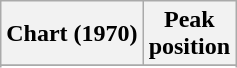<table class="wikitable sortable">
<tr>
<th align="left">Chart (1970)</th>
<th align="center">Peak<br>position</th>
</tr>
<tr>
</tr>
<tr>
</tr>
</table>
